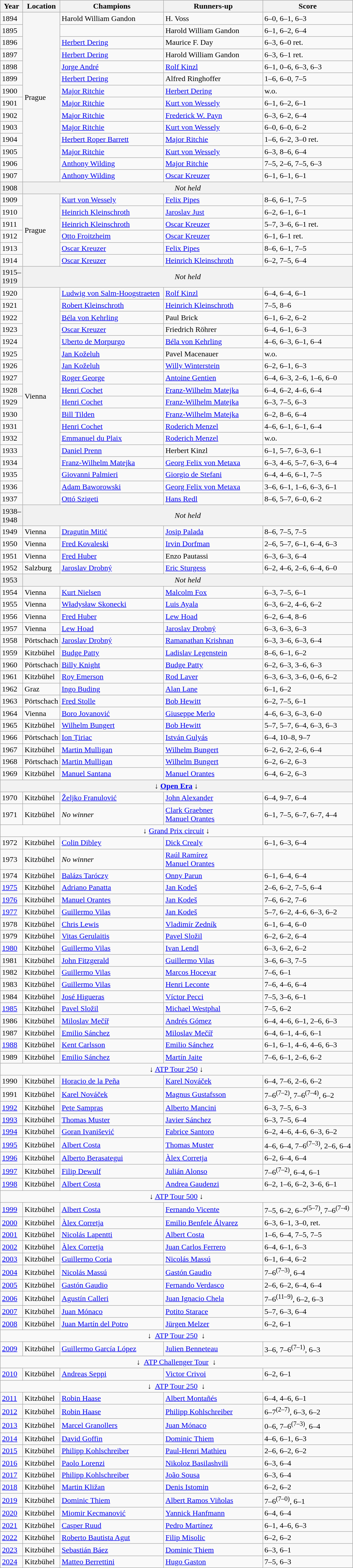<table class="wikitable">
<tr>
<th style="width:40px">Year</th>
<th style="width:60px">Location</th>
<th style="width:210px">Champions</th>
<th style="width:200px">Runners-up</th>
<th>Score</th>
</tr>
<tr>
<td>1894</td>
<td rowspan="14" style="background:#f6f6f6">Prague</td>
<td> Harold William Gandon</td>
<td> H. Voss</td>
<td>6–0, 6–1, 6–3</td>
</tr>
<tr>
<td>1895</td>
<td></td>
<td>  Harold William Gandon</td>
<td>6–1, 6–2, 6–4</td>
</tr>
<tr>
<td>1896</td>
<td> <a href='#'>Herbert Dering</a></td>
<td> Maurice F. Day</td>
<td>6–3, 6–0 ret.</td>
</tr>
<tr>
<td>1897</td>
<td> <a href='#'>Herbert Dering</a></td>
<td>  Harold William Gandon</td>
<td>6–3, 6–1 ret.</td>
</tr>
<tr>
<td>1898</td>
<td> <a href='#'>Jorge André</a></td>
<td> <a href='#'>Rolf Kinzl</a></td>
<td>6–1, 0–6, 6–3, 6–3</td>
</tr>
<tr>
<td>1899</td>
<td> <a href='#'>Herbert Dering</a></td>
<td> Alfred Ringhoffer</td>
<td>1–6, 6–0, 7–5</td>
</tr>
<tr>
<td>1900</td>
<td> <a href='#'>Major Ritchie</a></td>
<td> <a href='#'>Herbert Dering</a></td>
<td>w.o.</td>
</tr>
<tr>
<td>1901</td>
<td> <a href='#'>Major Ritchie</a></td>
<td> <a href='#'>Kurt von Wessely</a></td>
<td>6–1, 6–2, 6–1</td>
</tr>
<tr>
<td>1902</td>
<td> <a href='#'>Major Ritchie</a></td>
<td> <a href='#'>Frederick W. Payn</a></td>
<td>6–3, 6–2, 6–4</td>
</tr>
<tr>
<td>1903</td>
<td> <a href='#'>Major Ritchie</a></td>
<td> <a href='#'>Kurt von Wessely</a></td>
<td>6–0, 6–0, 6–2</td>
</tr>
<tr>
<td>1904</td>
<td> <a href='#'>Herbert Roper Barrett</a></td>
<td> <a href='#'>Major Ritchie</a></td>
<td>1–6, 6–2, 3–0 ret.</td>
</tr>
<tr>
<td>1905</td>
<td> <a href='#'>Major Ritchie</a></td>
<td> <a href='#'>Kurt von Wessely</a></td>
<td>6–3, 8–6, 6–4</td>
</tr>
<tr>
<td>1906</td>
<td> <a href='#'>Anthony Wilding</a></td>
<td> <a href='#'>Major Ritchie</a></td>
<td>7–5, 2–6, 7–5, 6–3</td>
</tr>
<tr>
<td>1907</td>
<td> <a href='#'>Anthony Wilding</a></td>
<td> <a href='#'>Oscar Kreuzer</a></td>
<td>6–1, 6–1, 6–1</td>
</tr>
<tr>
<td style="background:#f1f1f1">1908</td>
<td colspan=4 align=center style="background:#f1f1f1"><em>Not held</em></td>
</tr>
<tr>
<td>1909</td>
<td rowspan="6" style="background:#f6f6f6">Prague</td>
<td> <a href='#'>Kurt von Wessely</a></td>
<td> <a href='#'>Felix Pipes</a></td>
<td>8–6, 6–1, 7–5</td>
</tr>
<tr>
<td>1910</td>
<td> <a href='#'>Heinrich Kleinschroth</a></td>
<td> <a href='#'>Jaroslav Just</a></td>
<td>6–2, 6–1, 6–1</td>
</tr>
<tr>
<td>1911</td>
<td> <a href='#'>Heinrich Kleinschroth</a></td>
<td> <a href='#'>Oscar Kreuzer</a></td>
<td>5–7, 3–6, 6–1 ret.</td>
</tr>
<tr>
<td>1912</td>
<td> <a href='#'>Otto Froitzheim</a></td>
<td> <a href='#'>Oscar Kreuzer</a></td>
<td>6–1, 6–1 ret.</td>
</tr>
<tr>
<td>1913</td>
<td> <a href='#'>Oscar Kreuzer</a></td>
<td> <a href='#'>Felix Pipes</a></td>
<td>8–6, 6–1, 7–5</td>
</tr>
<tr>
<td>1914</td>
<td> <a href='#'>Oscar Kreuzer</a></td>
<td> <a href='#'>Heinrich Kleinschroth</a></td>
<td>6–2, 7–5, 6–4</td>
</tr>
<tr>
<td style="background:#f1f1f1">1915–1919</td>
<td colspan=4 align=center style="background:#f1f1f1"><em>Not held</em></td>
</tr>
<tr>
<td>1920</td>
<td rowspan="18" style="background:#f6f6f6">Vienna</td>
<td> <a href='#'>Ludwig von Salm-Hoogstraeten</a></td>
<td> <a href='#'>Rolf Kinzl</a></td>
<td>6–4, 6–4, 6–1</td>
</tr>
<tr>
<td>1921</td>
<td> <a href='#'>Robert Kleinschroth</a></td>
<td> <a href='#'>Heinrich Kleinschroth</a></td>
<td>7–5, 8–6</td>
</tr>
<tr>
<td>1922</td>
<td> <a href='#'>Béla von Kehrling</a></td>
<td> Paul Brick</td>
<td>6–1, 6–2, 6–2</td>
</tr>
<tr>
<td>1923</td>
<td> <a href='#'>Oscar Kreuzer</a></td>
<td> Friedrich Röhrer</td>
<td>6–4, 6–1, 6–3</td>
</tr>
<tr>
<td>1924</td>
<td> <a href='#'>Uberto de Morpurgo</a></td>
<td> <a href='#'>Béla von Kehrling</a></td>
<td>4–6, 6–3, 6–1, 6–4</td>
</tr>
<tr>
<td>1925</td>
<td> <a href='#'>Jan Koželuh</a></td>
<td> Pavel Macenauer</td>
<td>w.o.</td>
</tr>
<tr>
<td>1926</td>
<td> <a href='#'>Jan Koželuh</a></td>
<td> <a href='#'>Willy Winterstein</a></td>
<td>6–2, 6–1, 6–3</td>
</tr>
<tr>
<td>1927</td>
<td> <a href='#'>Roger George</a></td>
<td> <a href='#'>Antoine Gentien</a></td>
<td>6–4, 6–3, 2–6, 1–6, 6–0</td>
</tr>
<tr>
<td>1928</td>
<td> <a href='#'>Henri Cochet</a></td>
<td> <a href='#'>Franz-Wilhelm Matejka</a></td>
<td>6–4, 6–2, 4–6, 6–4</td>
</tr>
<tr>
<td>1929</td>
<td> <a href='#'>Henri Cochet</a></td>
<td> <a href='#'>Franz-Wilhelm Matejka</a></td>
<td>6–3, 7–5, 6–3</td>
</tr>
<tr>
<td>1930</td>
<td> <a href='#'>Bill Tilden</a></td>
<td> <a href='#'>Franz-Wilhelm Matejka</a></td>
<td>6–2, 8–6, 6–4</td>
</tr>
<tr>
<td>1931</td>
<td> <a href='#'>Henri Cochet</a></td>
<td> <a href='#'>Roderich Menzel</a></td>
<td>4–6, 6–1, 6–1, 6–4</td>
</tr>
<tr>
<td>1932</td>
<td> <a href='#'>Emmanuel du Plaix</a></td>
<td> <a href='#'>Roderich Menzel</a></td>
<td>w.o.</td>
</tr>
<tr>
<td>1933</td>
<td> <a href='#'>Daniel Prenn</a></td>
<td> Herbert Kinzl</td>
<td>6–1, 5–7, 6–3, 6–1</td>
</tr>
<tr>
<td>1934</td>
<td> <a href='#'>Franz-Wilhelm Matejka</a></td>
<td> <a href='#'>Georg Felix von Metaxa</a></td>
<td>6–3, 4–6, 5–7, 6–3, 6–4</td>
</tr>
<tr>
<td>1935</td>
<td> <a href='#'>Giovanni Palmieri</a></td>
<td> <a href='#'>Giorgio de Stefani</a></td>
<td>6–4, 4–6, 6–1, 7–5</td>
</tr>
<tr>
<td>1936</td>
<td> <a href='#'>Adam Baworowski</a></td>
<td> <a href='#'>Georg Felix von Metaxa</a></td>
<td>3–6, 6–1, 1–6, 6–3, 6–1</td>
</tr>
<tr>
<td>1937</td>
<td> <a href='#'>Ottó Szigeti</a></td>
<td> <a href='#'>Hans Redl</a></td>
<td>8–6, 5–7, 6–0, 6–2</td>
</tr>
<tr>
<td style="background:#f1f1f1">1938–1948</td>
<td colspan=4 align=center style="background:#f1f1f1"><em>Not held</em></td>
</tr>
<tr>
<td>1949</td>
<td>Vienna</td>
<td> <a href='#'>Dragutin Mitić</a></td>
<td> <a href='#'>Josip Palada</a></td>
<td>8–6, 7–5, 7–5</td>
</tr>
<tr>
<td>1950</td>
<td>Vienna</td>
<td> <a href='#'>Fred Kovaleski</a></td>
<td> <a href='#'>Irvin Dorfman</a></td>
<td>2–6, 5–7, 6–1, 6–4, 6–3</td>
</tr>
<tr>
<td>1951</td>
<td>Vienna</td>
<td> <a href='#'>Fred Huber</a></td>
<td> Enzo Pautassi</td>
<td>6–3, 6–3, 6–4</td>
</tr>
<tr>
<td>1952</td>
<td>Salzburg</td>
<td> <a href='#'>Jaroslav Drobný</a></td>
<td> <a href='#'>Eric Sturgess</a></td>
<td>6–2, 4–6, 2–6, 6–4, 6–0</td>
</tr>
<tr>
<td style="background:#f1f1f1">1953</td>
<td colspan=4 align=center style="background:#f1f1f1"><em>Not held</em></td>
</tr>
<tr>
<td>1954</td>
<td>Vienna</td>
<td> <a href='#'>Kurt Nielsen</a></td>
<td> <a href='#'>Malcolm Fox</a></td>
<td>6–3, 7–5, 6–1</td>
</tr>
<tr>
<td>1955</td>
<td>Vienna</td>
<td> <a href='#'>Władysław Skonecki</a></td>
<td> <a href='#'>Luis Ayala</a></td>
<td>6–3, 6–2, 4–6, 6–2</td>
</tr>
<tr>
<td>1956</td>
<td>Vienna</td>
<td> <a href='#'>Fred Huber</a></td>
<td> <a href='#'>Lew Hoad</a></td>
<td>6–2, 6–4, 8–6</td>
</tr>
<tr>
<td>1957</td>
<td>Vienna</td>
<td> <a href='#'>Lew Hoad</a></td>
<td> <a href='#'>Jaroslav Drobný</a></td>
<td>6–3, 6–3, 6–3</td>
</tr>
<tr>
<td>1958</td>
<td>Pörtschach</td>
<td> <a href='#'>Jaroslav Drobný</a></td>
<td> <a href='#'>Ramanathan Krishnan</a></td>
<td>6–3, 3–6, 6–3, 6–4</td>
</tr>
<tr>
<td>1959</td>
<td>Kitzbühel</td>
<td> <a href='#'>Budge Patty</a></td>
<td> <a href='#'>Ladislav Legenstein</a></td>
<td>8–6, 6–1, 6–2</td>
</tr>
<tr>
<td>1960</td>
<td>Pörtschach</td>
<td> <a href='#'>Billy Knight</a></td>
<td> <a href='#'>Budge Patty</a></td>
<td>6–2, 6–3, 3–6, 6–3</td>
</tr>
<tr>
<td>1961</td>
<td>Kitzbühel</td>
<td> <a href='#'>Roy Emerson</a></td>
<td> <a href='#'>Rod Laver</a></td>
<td>6–3, 6–3, 3–6, 0–6, 6–2</td>
</tr>
<tr>
<td>1962</td>
<td>Graz</td>
<td> <a href='#'>Ingo Buding</a></td>
<td> <a href='#'>Alan Lane</a></td>
<td>6–1, 6–2</td>
</tr>
<tr>
<td>1963</td>
<td>Pörtschach</td>
<td> <a href='#'>Fred Stolle</a></td>
<td> <a href='#'>Bob Hewitt</a></td>
<td>6–2, 7–5, 6–1</td>
</tr>
<tr>
<td>1964</td>
<td>Vienna</td>
<td> <a href='#'>Boro Jovanović</a></td>
<td> <a href='#'>Giuseppe Merlo</a></td>
<td>4–6, 6–3, 6–3, 6–0</td>
</tr>
<tr>
<td>1965</td>
<td>Kitzbühel</td>
<td> <a href='#'>Wilhelm Bungert</a></td>
<td> <a href='#'>Bob Hewitt</a></td>
<td>5–7, 5–7, 6–4, 6–3, 6–3</td>
</tr>
<tr>
<td>1966</td>
<td>Pörtschach</td>
<td> <a href='#'>Ion Țiriac</a></td>
<td> <a href='#'>István Gulyás</a></td>
<td>6–4, 10–8, 9–7</td>
</tr>
<tr>
<td>1967</td>
<td>Kitzbühel</td>
<td> <a href='#'>Martin Mulligan</a></td>
<td> <a href='#'>Wilhelm Bungert</a></td>
<td>6–2, 6–2, 2–6, 6–4</td>
</tr>
<tr>
<td>1968</td>
<td>Pörtschach</td>
<td> <a href='#'>Martin Mulligan</a></td>
<td> <a href='#'>Wilhelm Bungert</a></td>
<td>6–2, 6–2, 6–3</td>
</tr>
<tr>
<td>1969</td>
<td>Kitzbühel</td>
<td> <a href='#'>Manuel Santana</a></td>
<td> <a href='#'>Manuel Orantes</a></td>
<td>6–4, 6–2, 6–3</td>
</tr>
<tr>
<th colspan=5 align=center>↓  <a href='#'>Open Era</a>  ↓</th>
</tr>
<tr>
<td>1970</td>
<td>Kitzbühel</td>
<td> <a href='#'>Željko Franulović</a></td>
<td> <a href='#'>John Alexander</a></td>
<td>6–4, 9–7, 6–4</td>
</tr>
<tr>
<td>1971</td>
<td>Kitzbühel</td>
<td><em>No winner</em></td>
<td> <a href='#'>Clark Graebner</a><br> <a href='#'>Manuel Orantes</a></td>
<td>6–1, 7–5, 6–7, 6–7, 4–4</td>
</tr>
<tr>
<td colspan=5 align=center>↓ <a href='#'>Grand Prix circuit</a> ↓</td>
</tr>
<tr>
<td>1972</td>
<td>Kitzbühel</td>
<td> <a href='#'>Colin Dibley</a></td>
<td> <a href='#'>Dick Crealy</a></td>
<td>6–1, 6–3, 6–4</td>
</tr>
<tr>
<td>1973</td>
<td>Kitzbühel</td>
<td><em>No winner</em></td>
<td> <a href='#'>Raúl Ramírez</a><br> <a href='#'>Manuel Orantes</a></td>
<td></td>
</tr>
<tr>
<td>1974</td>
<td>Kitzbühel</td>
<td> <a href='#'>Balázs Taróczy</a></td>
<td> <a href='#'>Onny Parun</a></td>
<td>6–1, 6–4, 6–4</td>
</tr>
<tr>
<td><a href='#'>1975</a></td>
<td>Kitzbühel</td>
<td> <a href='#'>Adriano Panatta</a></td>
<td> <a href='#'>Jan Kodeš</a></td>
<td>2–6, 6–2, 7–5, 6–4</td>
</tr>
<tr>
<td><a href='#'>1976</a></td>
<td>Kitzbühel</td>
<td> <a href='#'>Manuel Orantes</a></td>
<td> <a href='#'>Jan Kodeš</a></td>
<td>7–6, 6–2, 7–6</td>
</tr>
<tr>
<td><a href='#'>1977</a></td>
<td>Kitzbühel</td>
<td> <a href='#'>Guillermo Vilas</a></td>
<td> <a href='#'>Jan Kodeš</a></td>
<td>5–7, 6–2, 4–6, 6–3, 6–2</td>
</tr>
<tr>
<td>1978</td>
<td>Kitzbühel</td>
<td> <a href='#'>Chris Lewis</a></td>
<td> <a href='#'>Vladimír Zedník</a></td>
<td>6–1, 6–4, 6–0</td>
</tr>
<tr>
<td>1979</td>
<td>Kitzbühel</td>
<td> <a href='#'>Vitas Gerulaitis</a></td>
<td> <a href='#'>Pavel Složil</a></td>
<td>6–2, 6–2, 6–4</td>
</tr>
<tr>
<td><a href='#'>1980</a></td>
<td>Kitzbühel</td>
<td> <a href='#'>Guillermo Vilas</a></td>
<td> <a href='#'>Ivan Lendl</a></td>
<td>6–3, 6–2, 6–2</td>
</tr>
<tr>
<td>1981</td>
<td>Kitzbühel</td>
<td> <a href='#'>John Fitzgerald</a></td>
<td> <a href='#'>Guillermo Vilas</a></td>
<td>3–6, 6–3, 7–5</td>
</tr>
<tr>
<td>1982</td>
<td>Kitzbühel</td>
<td> <a href='#'>Guillermo Vilas</a></td>
<td> <a href='#'>Marcos Hocevar</a></td>
<td>7–6, 6–1</td>
</tr>
<tr>
<td>1983</td>
<td>Kitzbühel</td>
<td> <a href='#'>Guillermo Vilas</a></td>
<td> <a href='#'>Henri Leconte</a></td>
<td>7–6, 4–6, 6–4</td>
</tr>
<tr>
<td>1984</td>
<td>Kitzbühel</td>
<td> <a href='#'>José Higueras</a></td>
<td> <a href='#'>Víctor Pecci</a></td>
<td>7–5, 3–6, 6–1</td>
</tr>
<tr>
<td><a href='#'>1985</a></td>
<td>Kitzbühel</td>
<td> <a href='#'>Pavel Složil</a></td>
<td> <a href='#'>Michael Westphal</a></td>
<td>7–5, 6–2</td>
</tr>
<tr>
<td>1986</td>
<td>Kitzbühel</td>
<td> <a href='#'>Miloslav Mečíř</a></td>
<td> <a href='#'>Andrés Gómez</a></td>
<td>6–4, 4–6, 6–1, 2–6, 6–3</td>
</tr>
<tr>
<td>1987</td>
<td>Kitzbühel</td>
<td> <a href='#'>Emilio Sánchez</a></td>
<td> <a href='#'>Miloslav Mečíř</a></td>
<td>6–4, 6–1, 4–6, 6–1</td>
</tr>
<tr>
<td><a href='#'>1988</a></td>
<td>Kitzbühel</td>
<td> <a href='#'>Kent Carlsson</a></td>
<td> <a href='#'>Emilio Sánchez</a></td>
<td>6–1, 6–1, 4–6, 4–6, 6–3</td>
</tr>
<tr>
<td>1989</td>
<td>Kitzbühel</td>
<td> <a href='#'>Emilio Sánchez</a></td>
<td> <a href='#'>Martín Jaite</a></td>
<td>7–6, 6–1, 2–6, 6–2</td>
</tr>
<tr>
<td colspan=5 align=center>↓ <a href='#'>ATP Tour 250</a> ↓</td>
</tr>
<tr>
<td>1990</td>
<td>Kitzbühel</td>
<td> <a href='#'>Horacio de la Peña</a></td>
<td> <a href='#'>Karel Nováček</a></td>
<td>6–4, 7–6, 2–6, 6–2</td>
</tr>
<tr>
<td>1991</td>
<td>Kitzbühel</td>
<td> <a href='#'>Karel Nováček</a></td>
<td> <a href='#'>Magnus Gustafsson</a></td>
<td>7–6<sup>(7–2)</sup>, 7–6<sup>(7–4)</sup>, 6–2</td>
</tr>
<tr>
<td><a href='#'>1992</a></td>
<td>Kitzbühel</td>
<td> <a href='#'>Pete Sampras</a></td>
<td> <a href='#'>Alberto Mancini</a></td>
<td>6–3, 7–5, 6–3</td>
</tr>
<tr>
<td><a href='#'>1993</a></td>
<td>Kitzbühel</td>
<td> <a href='#'>Thomas Muster</a></td>
<td> <a href='#'>Javier Sánchez</a></td>
<td>6–3, 7–5, 6–4</td>
</tr>
<tr>
<td><a href='#'>1994</a></td>
<td>Kitzbühel</td>
<td> <a href='#'>Goran Ivanišević</a></td>
<td> <a href='#'>Fabrice Santoro</a></td>
<td>6–2, 4–6, 4–6, 6–3, 6–2</td>
</tr>
<tr>
<td><a href='#'>1995</a></td>
<td>Kitzbühel</td>
<td> <a href='#'>Albert Costa</a></td>
<td> <a href='#'>Thomas Muster</a></td>
<td>4–6, 6–4, 7–6<sup>(7–3)</sup>, 2–6, 6–4</td>
</tr>
<tr>
<td><a href='#'>1996</a></td>
<td>Kitzbühel</td>
<td> <a href='#'>Alberto Berasategui</a></td>
<td> <a href='#'>Àlex Corretja</a></td>
<td>6–2, 6–4, 6–4</td>
</tr>
<tr>
<td><a href='#'>1997</a></td>
<td>Kitzbühel</td>
<td> <a href='#'>Filip Dewulf</a></td>
<td> <a href='#'>Julián Alonso</a></td>
<td>7–6<sup>(7–2)</sup>, 6–4, 6–1</td>
</tr>
<tr>
<td><a href='#'>1998</a></td>
<td>Kitzbühel</td>
<td> <a href='#'>Albert Costa</a></td>
<td> <a href='#'>Andrea Gaudenzi</a></td>
<td>6–2, 1–6, 6–2, 3–6, 6–1</td>
</tr>
<tr>
<td colspan=5 align=center>↓ <a href='#'>ATP Tour 500</a> ↓</td>
</tr>
<tr>
<td><a href='#'>1999</a></td>
<td>Kitzbühel</td>
<td> <a href='#'>Albert Costa</a></td>
<td> <a href='#'>Fernando Vicente</a></td>
<td>7–5, 6–2, 6–7<sup>(5–7)</sup>, 7–6<sup>(7–4)</sup></td>
</tr>
<tr>
<td><a href='#'>2000</a></td>
<td>Kitzbühel</td>
<td> <a href='#'>Àlex Corretja</a></td>
<td> <a href='#'>Emilio Benfele Álvarez</a></td>
<td>6–3, 6–1, 3–0, ret.</td>
</tr>
<tr>
<td><a href='#'>2001</a></td>
<td>Kitzbühel</td>
<td> <a href='#'>Nicolás Lapentti</a></td>
<td> <a href='#'>Albert Costa</a></td>
<td>1–6, 6–4, 7–5, 7–5</td>
</tr>
<tr>
<td><a href='#'>2002</a></td>
<td>Kitzbühel</td>
<td> <a href='#'>Àlex Corretja</a></td>
<td> <a href='#'>Juan Carlos Ferrero</a></td>
<td>6–4, 6–1, 6–3</td>
</tr>
<tr>
<td><a href='#'>2003</a></td>
<td>Kitzbühel</td>
<td> <a href='#'>Guillermo Coria</a></td>
<td> <a href='#'>Nicolás Massú</a></td>
<td>6–1, 6–4, 6–2</td>
</tr>
<tr>
<td><a href='#'>2004</a></td>
<td>Kitzbühel</td>
<td> <a href='#'>Nicolás Massú</a></td>
<td> <a href='#'>Gastón Gaudio</a></td>
<td>7–6<sup>(7–3)</sup>, 6–4</td>
</tr>
<tr>
<td><a href='#'>2005</a></td>
<td>Kitzbühel</td>
<td> <a href='#'>Gastón Gaudio</a></td>
<td> <a href='#'>Fernando Verdasco</a></td>
<td>2–6, 6–2, 6–4, 6–4</td>
</tr>
<tr>
<td><a href='#'>2006</a></td>
<td>Kitzbühel</td>
<td> <a href='#'>Agustín Calleri</a></td>
<td> <a href='#'>Juan Ignacio Chela</a></td>
<td>7–6<sup>(11–9)</sup>, 6–2, 6–3</td>
</tr>
<tr>
<td><a href='#'>2007</a></td>
<td>Kitzbühel</td>
<td> <a href='#'>Juan Mónaco</a></td>
<td> <a href='#'>Potito Starace</a></td>
<td>5–7, 6–3, 6–4</td>
</tr>
<tr>
<td><a href='#'>2008</a></td>
<td>Kitzbühel</td>
<td> <a href='#'>Juan Martín del Potro</a></td>
<td> <a href='#'>Jürgen Melzer</a></td>
<td>6–2, 6–1</td>
</tr>
<tr>
<td colspan=5 align=center>↓  <a href='#'>ATP Tour 250</a>  ↓</td>
</tr>
<tr>
<td><a href='#'>2009</a></td>
<td>Kitzbühel</td>
<td> <a href='#'>Guillermo García López</a></td>
<td> <a href='#'>Julien Benneteau</a></td>
<td>3–6, 7–6<sup>(7–1)</sup>, 6–3</td>
</tr>
<tr>
<td colspan=5 align=center>↓  <a href='#'>ATP Challenger Tour</a>  ↓</td>
</tr>
<tr>
<td><a href='#'>2010</a></td>
<td>Kitzbühel</td>
<td> <a href='#'>Andreas Seppi</a></td>
<td> <a href='#'>Victor Crivoi</a></td>
<td>6–2, 6–1</td>
</tr>
<tr>
<td colspan=5 align=center>↓  <a href='#'>ATP Tour 250</a>  ↓</td>
</tr>
<tr>
<td><a href='#'>2011</a></td>
<td>Kitzbühel</td>
<td> <a href='#'>Robin Haase</a></td>
<td> <a href='#'>Albert Montañés</a></td>
<td>6–4, 4–6, 6–1</td>
</tr>
<tr>
<td><a href='#'>2012</a></td>
<td>Kitzbühel</td>
<td> <a href='#'>Robin Haase</a></td>
<td> <a href='#'>Philipp Kohlschreiber</a></td>
<td>6–7<sup>(2–7)</sup>, 6–3, 6–2</td>
</tr>
<tr>
<td><a href='#'>2013</a></td>
<td>Kitzbühel</td>
<td> <a href='#'>Marcel Granollers</a></td>
<td> <a href='#'>Juan Mónaco</a></td>
<td>0–6, 7–6<sup>(7–3)</sup>, 6–4</td>
</tr>
<tr>
<td><a href='#'>2014</a></td>
<td>Kitzbühel</td>
<td> <a href='#'>David Goffin</a></td>
<td> <a href='#'>Dominic Thiem</a></td>
<td>4–6, 6–1, 6–3</td>
</tr>
<tr>
<td><a href='#'>2015</a></td>
<td>Kitzbühel</td>
<td> <a href='#'>Philipp Kohlschreiber</a></td>
<td> <a href='#'>Paul-Henri Mathieu</a></td>
<td>2–6, 6–2, 6–2</td>
</tr>
<tr>
<td><a href='#'>2016</a></td>
<td>Kitzbühel</td>
<td> <a href='#'>Paolo Lorenzi</a></td>
<td> <a href='#'>Nikoloz Basilashvili</a></td>
<td>6–3, 6–4</td>
</tr>
<tr>
<td><a href='#'>2017</a></td>
<td>Kitzbühel</td>
<td> <a href='#'>Philipp Kohlschreiber</a></td>
<td> <a href='#'>João Sousa</a></td>
<td>6–3, 6–4</td>
</tr>
<tr>
<td><a href='#'>2018</a></td>
<td>Kitzbühel</td>
<td> <a href='#'>Martin Kližan</a></td>
<td> <a href='#'>Denis Istomin</a></td>
<td>6–2, 6–2</td>
</tr>
<tr>
<td><a href='#'>2019</a></td>
<td>Kitzbühel</td>
<td> <a href='#'>Dominic Thiem</a></td>
<td> <a href='#'>Albert Ramos Viñolas</a></td>
<td>7–6<sup>(7–0)</sup>, 6–1</td>
</tr>
<tr>
<td><a href='#'>2020</a></td>
<td>Kitzbühel</td>
<td> <a href='#'>Miomir Kecmanović</a></td>
<td> <a href='#'>Yannick Hanfmann</a></td>
<td>6–4, 6–4</td>
</tr>
<tr>
<td><a href='#'>2021</a></td>
<td>Kitzbühel</td>
<td> <a href='#'>Casper Ruud</a></td>
<td> <a href='#'>Pedro Martínez</a></td>
<td>6–1, 4–6, 6–3</td>
</tr>
<tr>
<td><a href='#'>2022</a></td>
<td>Kitzbühel</td>
<td> <a href='#'>Roberto Bautista Agut</a></td>
<td> <a href='#'>Filip Misolic</a></td>
<td>6–2, 6–2</td>
</tr>
<tr>
<td><a href='#'>2023</a></td>
<td>Kitzbühel</td>
<td> <a href='#'>Sebastián Báez</a></td>
<td> <a href='#'>Dominic Thiem</a></td>
<td>6–3, 6–1</td>
</tr>
<tr>
<td><a href='#'>2024</a></td>
<td>Kitzbühel</td>
<td> <a href='#'>Matteo Berrettini</a></td>
<td> <a href='#'>Hugo Gaston</a></td>
<td>7–5, 6–3</td>
</tr>
</table>
